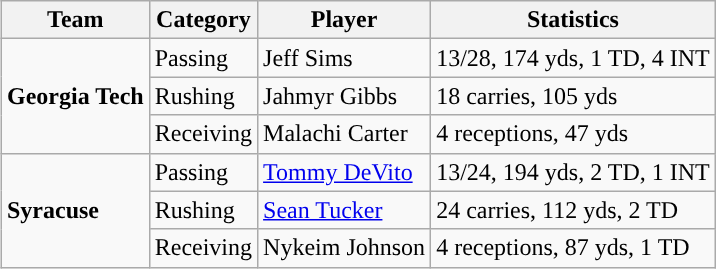<table class="wikitable" style="float: right;">
<tr>
<th>Team</th>
<th>Category</th>
<th>Player</th>
<th>Statistics</th>
</tr>
<tr>
<td rowspan=3><strong>Georgia Tech</strong></td>
<td>Passing</td>
<td>Jeff Sims</td>
<td>13/28, 174 yds, 1 TD, 4 INT</td>
</tr>
<tr>
<td>Rushing</td>
<td>Jahmyr Gibbs</td>
<td>18 carries, 105 yds</td>
</tr>
<tr>
<td>Receiving</td>
<td>Malachi Carter</td>
<td>4 receptions, 47 yds</td>
</tr>
<tr>
<td rowspan=3><strong>Syracuse</strong></td>
<td>Passing</td>
<td><a href='#'>Tommy DeVito</a></td>
<td>13/24, 194 yds, 2 TD, 1 INT</td>
</tr>
<tr>
<td>Rushing</td>
<td><a href='#'>Sean Tucker</a></td>
<td>24 carries, 112 yds, 2 TD</td>
</tr>
<tr>
<td>Receiving</td>
<td>Nykeim Johnson</td>
<td>4 receptions, 87 yds, 1 TD</td>
</tr>
</table>
